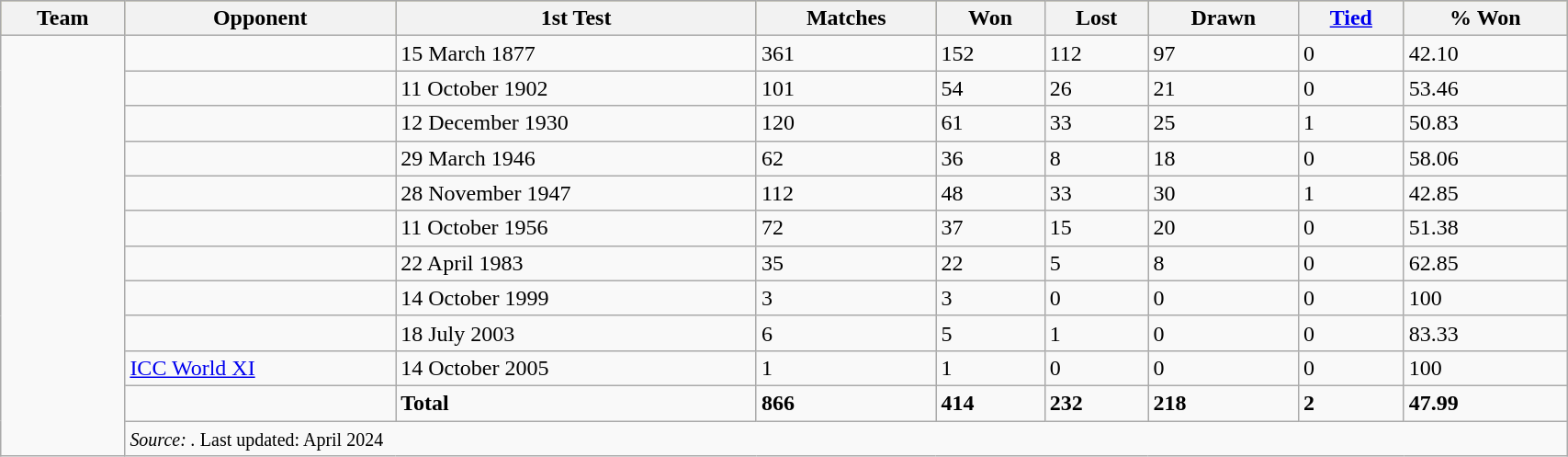<table class="wikitable" style="width:90%;">
<tr style="background:#bdb76b;">
<th>Team</th>
<th>Opponent</th>
<th>1st Test</th>
<th>Matches</th>
<th>Won</th>
<th>Lost</th>
<th>Drawn</th>
<th><a href='#'>Tied</a></th>
<th>% Won</th>
</tr>
<tr>
<td rowspan="12" style="text-align:left;"></td>
<td style="text-align:left;"></td>
<td>15 March 1877</td>
<td>361</td>
<td>152</td>
<td>112</td>
<td>97</td>
<td>0</td>
<td>42.10</td>
</tr>
<tr>
<td style="text-align:left;"></td>
<td>11 October 1902</td>
<td>101</td>
<td>54</td>
<td>26</td>
<td>21</td>
<td>0</td>
<td>53.46</td>
</tr>
<tr>
<td style="text-align:left;"></td>
<td>12 December 1930</td>
<td>120</td>
<td>61</td>
<td>33</td>
<td>25</td>
<td>1</td>
<td>50.83</td>
</tr>
<tr>
<td style="text-align:left;"></td>
<td>29 March 1946</td>
<td>62</td>
<td>36</td>
<td>8</td>
<td>18</td>
<td>0</td>
<td>58.06</td>
</tr>
<tr>
<td style="text-align:left;"></td>
<td>28 November 1947</td>
<td>112</td>
<td>48</td>
<td>33</td>
<td>30</td>
<td>1</td>
<td>42.85</td>
</tr>
<tr>
<td style="text-align:left;"></td>
<td>11 October 1956</td>
<td>72</td>
<td>37</td>
<td>15</td>
<td>20</td>
<td>0</td>
<td>51.38</td>
</tr>
<tr>
<td style="text-align:left;"></td>
<td>22 April 1983</td>
<td>35</td>
<td>22</td>
<td>5</td>
<td>8</td>
<td>0</td>
<td>62.85</td>
</tr>
<tr>
<td style="text-align:left;"></td>
<td>14 October 1999</td>
<td>3</td>
<td>3</td>
<td>0</td>
<td>0</td>
<td>0</td>
<td>100</td>
</tr>
<tr>
<td style="text-align:left;"></td>
<td>18 July 2003</td>
<td>6</td>
<td>5</td>
<td>1</td>
<td>0</td>
<td>0</td>
<td>83.33</td>
</tr>
<tr>
<td style="text-align:left;"><a href='#'>ICC World XI</a></td>
<td>14 October 2005</td>
<td>1</td>
<td>1</td>
<td>0</td>
<td>0</td>
<td>0</td>
<td>100</td>
</tr>
<tr>
<td></td>
<td><strong>Total</strong></td>
<td><strong>866</strong></td>
<td><strong>414</strong></td>
<td><strong>232</strong></td>
<td><strong>218</strong></td>
<td><strong>2</strong></td>
<td><strong>47.99</strong></td>
</tr>
<tr>
<td colspan="10"><small><em>Source: .</em> Last updated: April 2024</small></td>
</tr>
</table>
